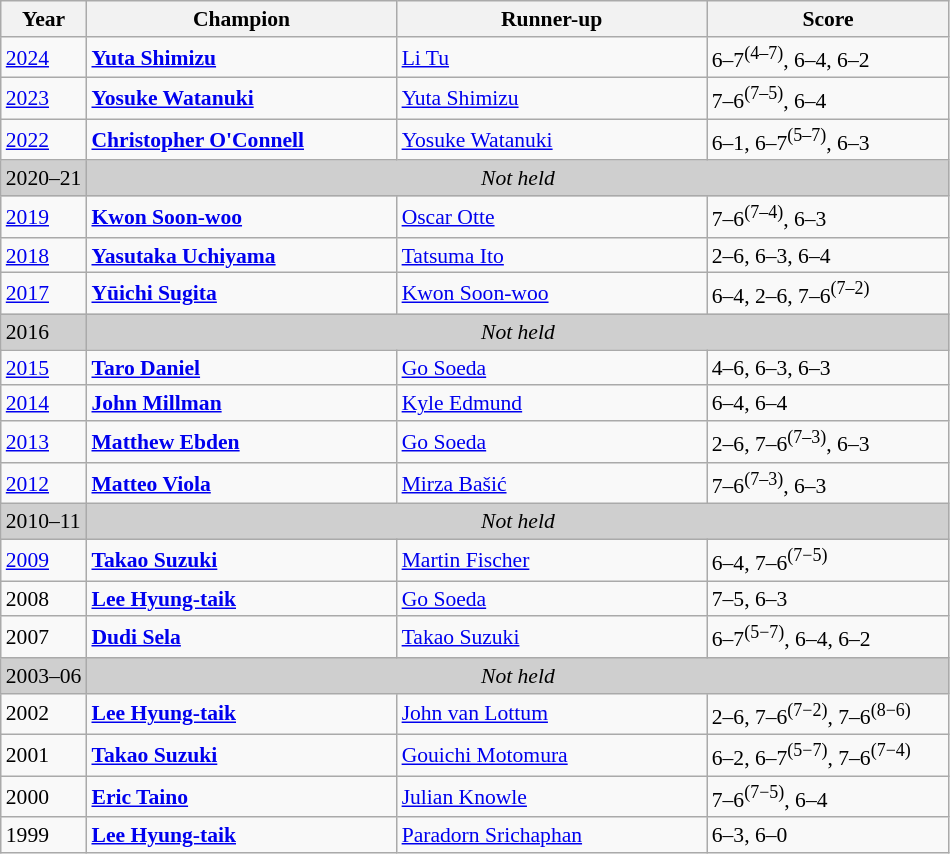<table class="wikitable" style="font-size:90%">
<tr>
<th>Year</th>
<th width="200">Champion</th>
<th width="200">Runner-up</th>
<th width="155">Score</th>
</tr>
<tr>
<td><a href='#'>2024</a></td>
<td> <strong><a href='#'>Yuta Shimizu</a></strong></td>
<td> <a href='#'>Li Tu</a></td>
<td>6–7<sup>(4–7)</sup>, 6–4, 6–2</td>
</tr>
<tr>
<td><a href='#'>2023</a></td>
<td> <strong><a href='#'>Yosuke Watanuki</a></strong></td>
<td> <a href='#'>Yuta Shimizu</a></td>
<td>7–6<sup>(7–5)</sup>, 6–4</td>
</tr>
<tr>
<td><a href='#'>2022</a></td>
<td> <strong><a href='#'>Christopher O'Connell</a></strong></td>
<td> <a href='#'>Yosuke Watanuki</a></td>
<td>6–1, 6–7<sup>(5–7)</sup>, 6–3</td>
</tr>
<tr>
<td style="background:#cfcfcf">2020–21</td>
<td colspan=3 align=center style="background:#cfcfcf"><em>Not held</em></td>
</tr>
<tr>
<td><a href='#'>2019</a></td>
<td> <strong><a href='#'>Kwon Soon-woo</a></strong></td>
<td> <a href='#'>Oscar Otte</a></td>
<td>7–6<sup>(7–4)</sup>, 6–3</td>
</tr>
<tr>
<td><a href='#'>2018</a></td>
<td> <strong><a href='#'>Yasutaka Uchiyama</a></strong></td>
<td> <a href='#'>Tatsuma Ito</a></td>
<td>2–6, 6–3, 6–4</td>
</tr>
<tr>
<td><a href='#'>2017</a></td>
<td> <strong><a href='#'>Yūichi Sugita</a></strong></td>
<td> <a href='#'>Kwon Soon-woo</a></td>
<td>6–4, 2–6, 7–6<sup>(7–2)</sup></td>
</tr>
<tr>
<td style="background:#cfcfcf">2016</td>
<td colspan=3 align=center style="background:#cfcfcf"><em>Not held</em></td>
</tr>
<tr>
<td><a href='#'>2015</a></td>
<td> <strong><a href='#'>Taro Daniel</a></strong></td>
<td> <a href='#'>Go Soeda</a></td>
<td>4–6, 6–3, 6–3</td>
</tr>
<tr>
<td><a href='#'>2014</a></td>
<td> <strong><a href='#'>John Millman</a></strong></td>
<td> <a href='#'>Kyle Edmund</a></td>
<td>6–4, 6–4</td>
</tr>
<tr>
<td><a href='#'>2013</a></td>
<td> <strong><a href='#'>Matthew Ebden</a></strong></td>
<td> <a href='#'>Go Soeda</a></td>
<td>2–6, 7–6<sup>(7–3)</sup>, 6–3</td>
</tr>
<tr>
<td><a href='#'>2012</a></td>
<td> <strong><a href='#'>Matteo Viola</a></strong></td>
<td> <a href='#'>Mirza Bašić</a></td>
<td>7–6<sup>(7–3)</sup>, 6–3</td>
</tr>
<tr>
<td style="background:#cfcfcf">2010–11</td>
<td colspan=3 align=center style="background:#cfcfcf"><em>Not held</em></td>
</tr>
<tr>
<td><a href='#'>2009</a></td>
<td> <strong><a href='#'>Takao Suzuki</a></strong></td>
<td> <a href='#'>Martin Fischer</a></td>
<td>6–4, 7–6<sup>(7−5)</sup></td>
</tr>
<tr>
<td>2008</td>
<td> <strong><a href='#'>Lee Hyung-taik</a></strong></td>
<td> <a href='#'>Go Soeda</a></td>
<td>7–5, 6–3</td>
</tr>
<tr>
<td>2007</td>
<td> <strong><a href='#'>Dudi Sela</a></strong></td>
<td> <a href='#'>Takao Suzuki</a></td>
<td>6–7<sup>(5−7)</sup>, 6–4, 6–2</td>
</tr>
<tr>
<td style="background:#cfcfcf">2003–06</td>
<td colspan=3 align=center style="background:#cfcfcf"><em>Not held</em></td>
</tr>
<tr>
<td>2002</td>
<td> <strong><a href='#'>Lee Hyung-taik</a></strong></td>
<td> <a href='#'>John van Lottum</a></td>
<td>2–6, 7–6<sup>(7−2)</sup>, 7–6<sup>(8−6)</sup></td>
</tr>
<tr>
<td>2001</td>
<td> <strong><a href='#'>Takao Suzuki</a></strong></td>
<td> <a href='#'>Gouichi Motomura</a></td>
<td>6–2, 6–7<sup>(5−7)</sup>, 7–6<sup>(7−4)</sup></td>
</tr>
<tr>
<td>2000</td>
<td> <strong><a href='#'>Eric Taino</a></strong></td>
<td> <a href='#'>Julian Knowle</a></td>
<td>7–6<sup>(7−5)</sup>, 6–4</td>
</tr>
<tr>
<td>1999</td>
<td> <strong><a href='#'>Lee Hyung-taik</a></strong></td>
<td> <a href='#'>Paradorn Srichaphan</a></td>
<td>6–3, 6–0</td>
</tr>
</table>
